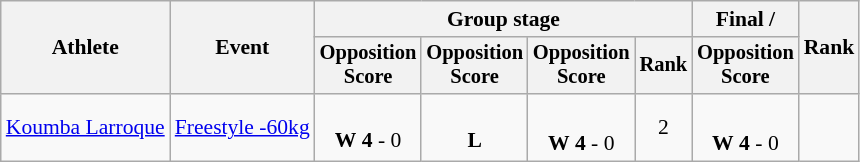<table class="wikitable" style="font-size:90%">
<tr>
<th rowspan=2>Athlete</th>
<th rowspan=2>Event</th>
<th colspan=4>Group stage</th>
<th>Final / </th>
<th rowspan=2>Rank</th>
</tr>
<tr style="font-size:95%">
<th>Opposition<br>Score</th>
<th>Opposition<br>Score</th>
<th>Opposition<br>Score</th>
<th>Rank</th>
<th>Opposition<br>Score</th>
</tr>
<tr align=center>
<td align=left><a href='#'>Koumba Larroque</a></td>
<td align=left><a href='#'>Freestyle -60kg</a></td>
<td><br><strong>W</strong> <strong>4</strong> - 0</td>
<td><br><strong>L</strong></td>
<td><br><strong>W</strong> <strong>4</strong> - 0 <sup></sup></td>
<td>2 </td>
<td><br><strong>W</strong> <strong>4</strong> - 0 <sup></sup></td>
<td></td>
</tr>
</table>
